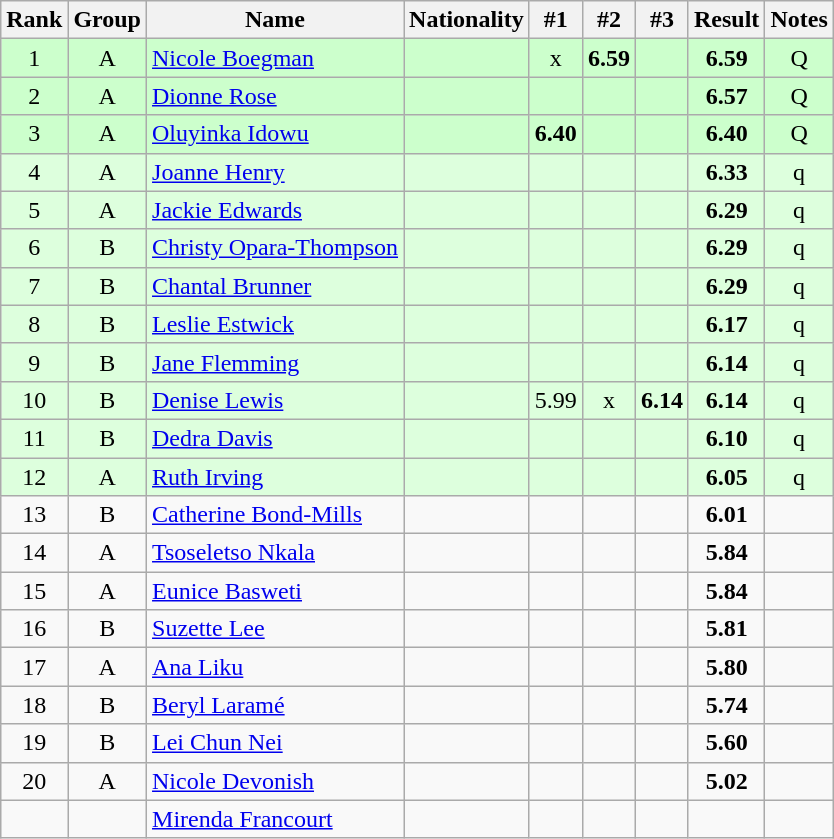<table class="wikitable sortable" style="text-align:center">
<tr>
<th>Rank</th>
<th>Group</th>
<th>Name</th>
<th>Nationality</th>
<th>#1</th>
<th>#2</th>
<th>#3</th>
<th>Result</th>
<th>Notes</th>
</tr>
<tr bgcolor=ccffcc>
<td>1</td>
<td>A</td>
<td align="left"><a href='#'>Nicole Boegman</a></td>
<td align=left></td>
<td>x</td>
<td><strong>6.59</strong></td>
<td></td>
<td><strong>6.59</strong></td>
<td>Q</td>
</tr>
<tr bgcolor=ccffcc>
<td>2</td>
<td>A</td>
<td align="left"><a href='#'>Dionne Rose</a></td>
<td align=left></td>
<td></td>
<td></td>
<td></td>
<td><strong>6.57</strong></td>
<td>Q</td>
</tr>
<tr bgcolor=ccffcc>
<td>3</td>
<td>A</td>
<td align="left"><a href='#'>Oluyinka Idowu</a></td>
<td align=left></td>
<td><strong>6.40</strong></td>
<td></td>
<td></td>
<td><strong>6.40</strong></td>
<td>Q</td>
</tr>
<tr bgcolor=ddffdd>
<td>4</td>
<td>A</td>
<td align="left"><a href='#'>Joanne Henry</a></td>
<td align=left></td>
<td></td>
<td></td>
<td></td>
<td><strong>6.33</strong></td>
<td>q</td>
</tr>
<tr bgcolor=ddffdd>
<td>5</td>
<td>A</td>
<td align="left"><a href='#'>Jackie Edwards</a></td>
<td align=left></td>
<td></td>
<td></td>
<td></td>
<td><strong>6.29</strong></td>
<td>q</td>
</tr>
<tr bgcolor=ddffdd>
<td>6</td>
<td>B</td>
<td align="left"><a href='#'>Christy Opara-Thompson</a></td>
<td align=left></td>
<td></td>
<td></td>
<td></td>
<td><strong>6.29</strong></td>
<td>q</td>
</tr>
<tr bgcolor=ddffdd>
<td>7</td>
<td>B</td>
<td align="left"><a href='#'>Chantal Brunner</a></td>
<td align=left></td>
<td></td>
<td></td>
<td></td>
<td><strong>6.29</strong></td>
<td>q</td>
</tr>
<tr bgcolor=ddffdd>
<td>8</td>
<td>B</td>
<td align="left"><a href='#'>Leslie Estwick</a></td>
<td align=left></td>
<td></td>
<td></td>
<td></td>
<td><strong>6.17</strong></td>
<td>q</td>
</tr>
<tr bgcolor=ddffdd>
<td>9</td>
<td>B</td>
<td align="left"><a href='#'>Jane Flemming</a></td>
<td align=left></td>
<td></td>
<td></td>
<td></td>
<td><strong>6.14</strong></td>
<td>q</td>
</tr>
<tr bgcolor=ddffdd>
<td>10</td>
<td>B</td>
<td align="left"><a href='#'>Denise Lewis</a></td>
<td align=left></td>
<td>5.99</td>
<td>x</td>
<td><strong>6.14</strong></td>
<td><strong>6.14</strong></td>
<td>q</td>
</tr>
<tr bgcolor=ddffdd>
<td>11</td>
<td>B</td>
<td align="left"><a href='#'>Dedra Davis</a></td>
<td align=left></td>
<td></td>
<td></td>
<td></td>
<td><strong>6.10</strong></td>
<td>q</td>
</tr>
<tr bgcolor=ddffdd>
<td>12</td>
<td>A</td>
<td align="left"><a href='#'>Ruth Irving</a></td>
<td align=left></td>
<td></td>
<td></td>
<td></td>
<td><strong>6.05</strong></td>
<td>q</td>
</tr>
<tr>
<td>13</td>
<td>B</td>
<td align="left"><a href='#'>Catherine Bond-Mills</a></td>
<td align=left></td>
<td></td>
<td></td>
<td></td>
<td><strong>6.01</strong></td>
<td></td>
</tr>
<tr>
<td>14</td>
<td>A</td>
<td align="left"><a href='#'>Tsoseletso Nkala</a></td>
<td align=left></td>
<td></td>
<td></td>
<td></td>
<td><strong>5.84</strong></td>
<td></td>
</tr>
<tr>
<td>15</td>
<td>A</td>
<td align="left"><a href='#'>Eunice Basweti</a></td>
<td align=left></td>
<td></td>
<td></td>
<td></td>
<td><strong>5.84</strong></td>
<td></td>
</tr>
<tr>
<td>16</td>
<td>B</td>
<td align="left"><a href='#'>Suzette Lee</a></td>
<td align=left></td>
<td></td>
<td></td>
<td></td>
<td><strong>5.81</strong></td>
<td></td>
</tr>
<tr>
<td>17</td>
<td>A</td>
<td align="left"><a href='#'>Ana Liku</a></td>
<td align=left></td>
<td></td>
<td></td>
<td></td>
<td><strong>5.80</strong></td>
<td></td>
</tr>
<tr>
<td>18</td>
<td>B</td>
<td align="left"><a href='#'>Beryl Laramé</a></td>
<td align=left></td>
<td></td>
<td></td>
<td></td>
<td><strong>5.74</strong></td>
<td></td>
</tr>
<tr>
<td>19</td>
<td>B</td>
<td align="left"><a href='#'>Lei Chun Nei</a></td>
<td align=left></td>
<td></td>
<td></td>
<td></td>
<td><strong>5.60</strong></td>
<td></td>
</tr>
<tr>
<td>20</td>
<td>A</td>
<td align="left"><a href='#'>Nicole Devonish</a></td>
<td align=left></td>
<td></td>
<td></td>
<td></td>
<td><strong>5.02</strong></td>
<td></td>
</tr>
<tr>
<td></td>
<td></td>
<td align="left"><a href='#'>Mirenda Francourt</a></td>
<td align=left></td>
<td></td>
<td></td>
<td></td>
<td><strong></strong></td>
<td></td>
</tr>
</table>
